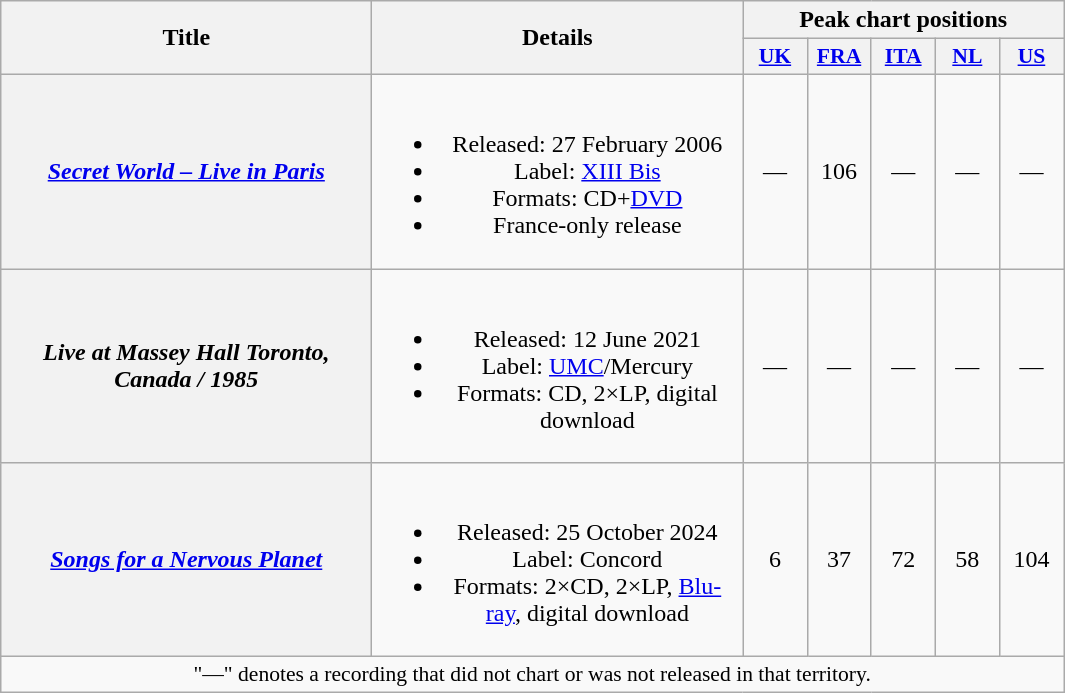<table class="wikitable plainrowheaders" style="text-align:center;">
<tr>
<th scope="col" rowspan="2" style="width:15em;">Title</th>
<th scope="col" rowspan="2" style="width:15em;">Details</th>
<th scope="col" colspan="5">Peak chart positions</th>
</tr>
<tr>
<th scope="col" style="width:2.5em;font-size:90%;"><a href='#'>UK</a><br></th>
<th scope="col" style="width:2.5em;font-size:90%;"><a href='#'>FRA</a><br></th>
<th scope="col" style="width:2.5em;font-size:90%;"><a href='#'>ITA</a><br></th>
<th scope="col" style="width:2.5em;font-size:90%;"><a href='#'>NL</a><br></th>
<th scope="col" style="width:2.5em;font-size:90%;"><a href='#'>US</a><br></th>
</tr>
<tr>
<th scope="row"><em><a href='#'>Secret World – Live in Paris</a></em></th>
<td><br><ul><li>Released: 27 February 2006</li><li>Label: <a href='#'>XIII Bis</a></li><li>Formats: CD+<a href='#'>DVD</a></li><li>France-only release</li></ul></td>
<td>—</td>
<td>106</td>
<td>—</td>
<td>—</td>
<td>—</td>
</tr>
<tr>
<th scope="row"><em>Live at Massey Hall Toronto, Canada / 1985</em></th>
<td><br><ul><li>Released: 12 June 2021</li><li>Label: <a href='#'>UMC</a>/Mercury</li><li>Formats: CD, 2×LP, digital download</li></ul></td>
<td>—</td>
<td>—</td>
<td>—</td>
<td>—</td>
<td>—</td>
</tr>
<tr>
<th scope="row"><em><a href='#'>Songs for a Nervous Planet</a></em></th>
<td><br><ul><li>Released: 25 October 2024</li><li>Label: Concord</li><li>Formats: 2×CD, 2×LP, <a href='#'>Blu-ray</a>, digital download</li></ul></td>
<td>6</td>
<td>37</td>
<td>72</td>
<td>58</td>
<td>104</td>
</tr>
<tr>
<td colspan="7" style="font-size:90%">"—" denotes a recording that did not chart or was not released in that territory.</td>
</tr>
</table>
